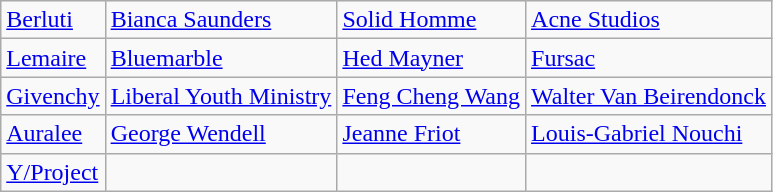<table class="wikitable">
<tr>
<td><a href='#'>Berluti</a></td>
<td><a href='#'>Bianca Saunders</a></td>
<td><a href='#'>Solid Homme</a></td>
<td><a href='#'>Acne Studios</a></td>
</tr>
<tr>
<td><a href='#'>Lemaire</a></td>
<td><a href='#'>Bluemarble</a></td>
<td><a href='#'>Hed Mayner</a></td>
<td><a href='#'>Fursac</a></td>
</tr>
<tr>
<td><a href='#'>Givenchy</a></td>
<td><a href='#'>Liberal Youth Ministry</a></td>
<td><a href='#'>Feng Cheng Wang</a></td>
<td><a href='#'>Walter Van Beirendonck</a></td>
</tr>
<tr>
<td><a href='#'>Auralee</a></td>
<td><a href='#'>George Wendell</a></td>
<td><a href='#'>Jeanne Friot</a></td>
<td><a href='#'>Louis-Gabriel Nouchi</a></td>
</tr>
<tr>
<td><a href='#'>Y/Project</a></td>
<td></td>
<td></td>
<td></td>
</tr>
</table>
